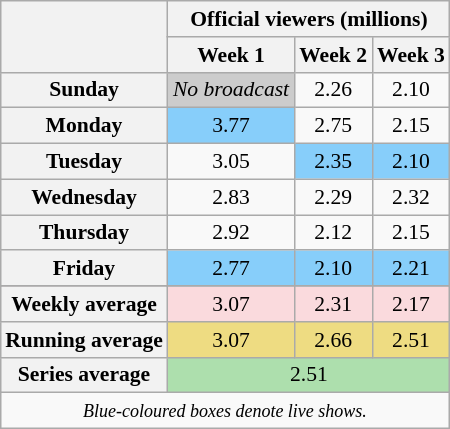<table class="wikitable" style="font-size:90%; text-align:center; margin-left: auto; margin-right: auto;">
<tr>
<th scope="col" rowspan="2"></th>
<th scope=col colspan=3>Official viewers (millions)</th>
</tr>
<tr>
<th>Week 1</th>
<th>Week 2</th>
<th>Week 3</th>
</tr>
<tr>
<th>Sunday</th>
<td style="background:#ccc;"><em>No broadcast</em></td>
<td>2.26</td>
<td>2.10</td>
</tr>
<tr>
<th>Monday</th>
<td style="background:#87CEFA;">3.77</td>
<td>2.75</td>
<td>2.15</td>
</tr>
<tr>
<th>Tuesday</th>
<td>3.05</td>
<td style="background:#87CEFA;">2.35</td>
<td style="background:#87CEFA;">2.10</td>
</tr>
<tr>
<th>Wednesday</th>
<td>2.83</td>
<td>2.29</td>
<td>2.32</td>
</tr>
<tr>
<th>Thursday</th>
<td>2.92</td>
<td>2.12</td>
<td>2.15</td>
</tr>
<tr>
<th>Friday</th>
<td style="background:#87CEFA;">2.77</td>
<td style="background:#87CEFA;">2.10</td>
<td style="background:#87CEFA;">2.21</td>
</tr>
<tr>
</tr>
<tr style="background:#FADADD;" |>
<th>Weekly average</th>
<td>3.07</td>
<td>2.31</td>
<td>2.17</td>
</tr>
<tr style="background:#EEDC82;" |>
<th>Running average</th>
<td>3.07</td>
<td>2.66</td>
<td>2.51</td>
</tr>
<tr style="background:#ADDFAD;" |>
<th>Series average</th>
<td colspan="3">2.51</td>
</tr>
<tr>
<td colspan=5><small><em>Blue-coloured boxes denote live shows.</em></small></td>
</tr>
</table>
